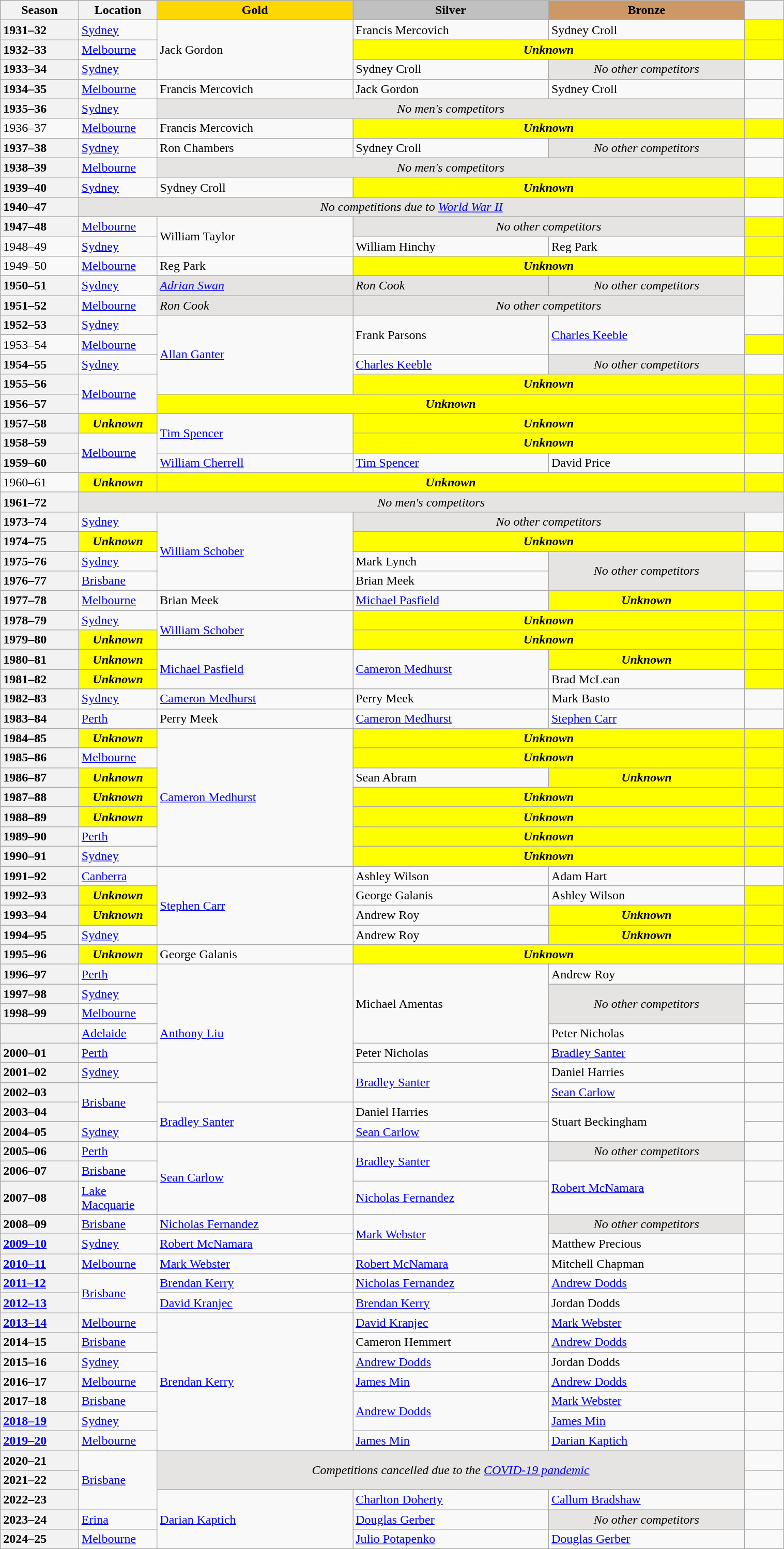<table class="wikitable unsortable" style="text-align:left; width:80%">
<tr>
<th scope="col" style="text-align:center; width:10%">Season</th>
<th scope="col" style="text-align:center; width:10%">Location</th>
<th scope="col" style="text-align:center; width:25%; background:gold">Gold</th>
<th scope="col" style="text-align:center; width:25%; background:silver">Silver</th>
<th scope="col" style="text-align:center; width:25%; background:#c96">Bronze</th>
<th scope="col" style="text-align:center; width:5%"></th>
</tr>
<tr>
<th scope="row" style="text-align:left">1931–32</th>
<td><a href='#'>Sydney</a></td>
<td rowspan="3">Jack Gordon</td>
<td>Francis Mercovich</td>
<td>Sydney Croll</td>
<td bgcolor="yellow"></td>
</tr>
<tr>
<th scope="row" style="text-align:left">1932–33</th>
<td><a href='#'>Melbourne</a></td>
<td colspan="2" align="center" bgcolor="yellow"><strong><em>Unknown</em></strong></td>
<td bgcolor="yellow"></td>
</tr>
<tr>
<th scope="row" style="text-align:left">1933–34</th>
<td><a href='#'>Sydney</a></td>
<td>Sydney Croll</td>
<td align="center" bgcolor="e5e4e2"><em>No other competitors</em></td>
<td></td>
</tr>
<tr>
<th scope="row" style="text-align:left">1934–35</th>
<td><a href='#'>Melbourne</a></td>
<td>Francis Mercovich</td>
<td>Jack Gordon</td>
<td>Sydney Croll</td>
<td></td>
</tr>
<tr>
<th scope="row" style="text-align:left">1935–36</th>
<td><a href='#'>Sydney</a></td>
<td colspan="3" align="center" bgcolor="e5e4e2"><em>No men's competitors</em></td>
<td></td>
</tr>
<tr>
<td scope="row" style="text-align:left">1936–37</td>
<td><a href='#'>Melbourne</a></td>
<td>Francis Mercovich</td>
<td colspan="2" align="center" bgcolor="yellow"><strong><em>Unknown</em></strong></td>
<td bgcolor="yellow"></td>
</tr>
<tr>
<th scope="row" style="text-align:left">1937–38</th>
<td><a href='#'>Sydney</a></td>
<td>Ron Chambers</td>
<td>Sydney Croll</td>
<td align="center" bgcolor="e5e4e2"><em>No other competitors</em></td>
<td></td>
</tr>
<tr>
<th scope="row" style="text-align:left">1938–39</th>
<td><a href='#'>Melbourne</a></td>
<td colspan="3" align="center" bgcolor="e5e4e2"><em>No men's competitors</em></td>
<td></td>
</tr>
<tr>
<th scope="row" style="text-align:left">1939–40</th>
<td><a href='#'>Sydney</a></td>
<td>Sydney Croll</td>
<td colspan="2" align="center" bgcolor="yellow"><strong><em>Unknown</em></strong></td>
<td bgcolor="yellow"></td>
</tr>
<tr>
<th scope="row" style="text-align:left">1940–47</th>
<td colspan="4" align="center" bgcolor="e5e4e2"><em>No competitions due to <a href='#'>World War II</a></em></td>
<td></td>
</tr>
<tr>
<th scope="row" style="text-align:left">1947–48</th>
<td><a href='#'>Melbourne</a></td>
<td rowspan="2">William Taylor</td>
<td colspan="2" align="center" bgcolor="e5e4e2"><em>No other competitors</em></td>
<td bgcolor="yellow"></td>
</tr>
<tr>
<td scope="row" style="text-align:left">1948–49</td>
<td><a href='#'>Sydney</a></td>
<td>William Hinchy</td>
<td>Reg Park</td>
<td bgcolor="yellow"></td>
</tr>
<tr>
<td scope="row" style="text-align:left">1949–50</td>
<td><a href='#'>Melbourne</a></td>
<td>Reg Park</td>
<td colspan="2" align="center" bgcolor="yellow"><strong><em>Unknown</em></strong></td>
<td bgcolor="yellow"></td>
</tr>
<tr>
<th scope="row" style="text-align:left">1950–51</th>
<td><a href='#'>Sydney</a></td>
<td align="left" bgcolor="e5e4e2"><em><a href='#'>Adrian Swan</a></em></td>
<td align="left" bgcolor="e5e4e2"><em>Ron Cook</em></td>
<td align="center" bgcolor="e5e4e2"><em>No other competitors</em></td>
<td rowspan="2"></td>
</tr>
<tr>
<th scope="row" style="text-align:left">1951–52</th>
<td><a href='#'>Melbourne</a></td>
<td align="left" bgcolor="e5e4e2"><em>Ron Cook</em></td>
<td colspan="2" align="center" bgcolor="e5e4e2"><em>No other competitors</em></td>
</tr>
<tr>
<th scope="row" style="text-align:left">1952–53</th>
<td><a href='#'>Sydney</a></td>
<td rowspan="4"><a href='#'>Allan Ganter</a></td>
<td rowspan="2">Frank Parsons</td>
<td rowspan="2"><a href='#'>Charles Keeble</a></td>
<td></td>
</tr>
<tr>
<td scope="row" style="text-align:left">1953–54</td>
<td><a href='#'>Melbourne</a></td>
<td bgcolor="yellow"></td>
</tr>
<tr>
<th scope="row" style="text-align:left">1954–55</th>
<td><a href='#'>Sydney</a></td>
<td><a href='#'>Charles Keeble</a></td>
<td align="center" bgcolor="e5e4e2"><em>No other competitors</em></td>
<td></td>
</tr>
<tr>
<th scope="row" style="text-align:left">1955–56</th>
<td rowspan="2"><a href='#'>Melbourne</a></td>
<td colspan="2" align="center" bgcolor="yellow"><strong><em>Unknown</em></strong></td>
<td bgcolor="yellow"></td>
</tr>
<tr>
<th scope="row" style="text-align:left">1956–57</th>
<td colspan="3" align="center" bgcolor="yellow"><strong><em>Unknown</em></strong></td>
<td bgcolor="yellow"></td>
</tr>
<tr>
<th scope="row" style="text-align:left">1957–58</th>
<td align="center" bgcolor="yellow"><strong><em>Unknown</em></strong></td>
<td rowspan="2"><a href='#'>Tim Spencer</a></td>
<td colspan="2" align="center" bgcolor="yellow"><strong><em>Unknown</em></strong></td>
<td bgcolor="yellow"></td>
</tr>
<tr>
<th scope="row" style="text-align:left">1958–59</th>
<td rowspan="2"><a href='#'>Melbourne</a></td>
<td colspan="2" align="center" bgcolor="yellow"><strong><em>Unknown</em></strong></td>
<td bgcolor="yellow"></td>
</tr>
<tr>
<th scope="row" style="text-align:left">1959–60</th>
<td><a href='#'>William Cherrell</a></td>
<td><a href='#'>Tim Spencer</a></td>
<td>David Price</td>
<td></td>
</tr>
<tr>
<td scope="row" style="text-align:left">1960–61</td>
<td align="center" bgcolor="yellow"><strong><em>Unknown</em></strong></td>
<td colspan="3" align="center" bgcolor="yellow"><strong><em>Unknown</em></strong></td>
<td bgcolor="yellow"></td>
</tr>
<tr>
<th scope="row" style="text-align:left">1961–72</th>
<td colspan="5" align="center" bgcolor="e5e4e2"><em>No men's competitors</em></td>
</tr>
<tr>
<th scope="row" style="text-align:left">1973–74</th>
<td><a href='#'>Sydney</a></td>
<td rowspan="4"><a href='#'>William Schober</a></td>
<td colspan="2" align="center" bgcolor="e5e4e2"><em>No other competitors</em></td>
<td></td>
</tr>
<tr>
<th scope="row" style="text-align:left">1974–75</th>
<td align="center" bgcolor="yellow"><strong><em>Unknown</em></strong></td>
<td colspan="2" align="center" bgcolor="yellow"><strong><em>Unknown</em></strong></td>
<td bgcolor="yellow"></td>
</tr>
<tr>
<th scope="row" style="text-align:left">1975–76</th>
<td><a href='#'>Sydney</a></td>
<td>Mark Lynch</td>
<td rowspan="2" align="center" bgcolor="e5e4e2"><em>No other competitors</em></td>
<td></td>
</tr>
<tr>
<th scope="row" style="text-align:left">1976–77</th>
<td><a href='#'>Brisbane</a></td>
<td>Brian Meek</td>
<td></td>
</tr>
<tr>
<th scope="row" style="text-align:left">1977–78</th>
<td><a href='#'>Melbourne</a></td>
<td>Brian Meek</td>
<td><a href='#'>Michael Pasfield</a></td>
<td align="center" bgcolor="yellow"><strong><em>Unknown</em></strong></td>
<td bgcolor="yellow"></td>
</tr>
<tr>
<th scope="row" style="text-align:left">1978–79</th>
<td><a href='#'>Sydney</a></td>
<td rowspan="2"><a href='#'>William Schober</a></td>
<td colspan="2" align="center" bgcolor="yellow"><strong><em>Unknown</em></strong></td>
<td bgcolor="yellow"></td>
</tr>
<tr>
<th scope="row" style="text-align:left">1979–80</th>
<td align="center" bgcolor="yellow"><strong><em>Unknown</em></strong></td>
<td colspan="2" align="center" bgcolor="yellow"><strong><em>Unknown</em></strong></td>
<td bgcolor="yellow"></td>
</tr>
<tr>
<th scope="row" style="text-align:left">1980–81</th>
<td align="center" bgcolor="yellow"><strong><em>Unknown</em></strong></td>
<td rowspan="2"><a href='#'>Michael Pasfield</a></td>
<td rowspan="2"><a href='#'>Cameron Medhurst</a></td>
<td align="center" bgcolor="yellow"><strong><em>Unknown</em></strong></td>
<td bgcolor="yellow"></td>
</tr>
<tr>
<th scope="row" style="text-align:left">1981–82</th>
<td align="center" bgcolor="yellow"><strong><em>Unknown</em></strong></td>
<td>Brad McLean</td>
<td bgcolor="yellow"></td>
</tr>
<tr>
<th scope="row" style="text-align:left">1982–83</th>
<td><a href='#'>Sydney</a></td>
<td><a href='#'>Cameron Medhurst</a></td>
<td>Perry Meek</td>
<td>Mark Basto</td>
<td></td>
</tr>
<tr>
<th scope="row" style="text-align:left">1983–84</th>
<td><a href='#'>Perth</a></td>
<td>Perry Meek</td>
<td><a href='#'>Cameron Medhurst</a></td>
<td><a href='#'>Stephen Carr</a></td>
<td></td>
</tr>
<tr>
<th scope="row" style="text-align:left">1984–85</th>
<td align="center" bgcolor="yellow"><strong><em>Unknown</em></strong></td>
<td rowspan="7"><a href='#'>Cameron Medhurst</a></td>
<td colspan="2" align="center" bgcolor="yellow"><strong><em>Unknown</em></strong></td>
<td bgcolor="yellow"></td>
</tr>
<tr>
<th scope="row" style="text-align:left">1985–86</th>
<td><a href='#'>Melbourne</a></td>
<td colspan="2" align="center" bgcolor="yellow"><strong><em>Unknown</em></strong></td>
<td bgcolor="yellow"></td>
</tr>
<tr>
<th scope="row" style="text-align:left">1986–87</th>
<td align="center" bgcolor="yellow"><strong><em>Unknown</em></strong></td>
<td>Sean Abram</td>
<td align="center" bgcolor="yellow"><strong><em>Unknown</em></strong></td>
<td bgcolor="yellow"></td>
</tr>
<tr>
<th scope="row" style="text-align:left">1987–88</th>
<td align="center" bgcolor="yellow"><strong><em>Unknown</em></strong></td>
<td colspan="2" align="center" bgcolor="yellow"><strong><em>Unknown</em></strong></td>
<td bgcolor="yellow"></td>
</tr>
<tr>
<th scope="row" style="text-align:left">1988–89</th>
<td align="center" bgcolor="yellow"><strong><em>Unknown</em></strong></td>
<td colspan="2" align="center" bgcolor="yellow"><strong><em>Unknown</em></strong></td>
<td bgcolor="yellow"></td>
</tr>
<tr>
<th scope="row" style="text-align:left">1989–90</th>
<td><a href='#'>Perth</a></td>
<td colspan="2" align="center" bgcolor="yellow"><strong><em>Unknown</em></strong></td>
<td bgcolor="yellow"></td>
</tr>
<tr>
<th scope="row" style="text-align:left">1990–91</th>
<td><a href='#'>Sydney</a></td>
<td colspan="2" align="center" bgcolor="yellow"><strong><em>Unknown</em></strong></td>
<td bgcolor="yellow"></td>
</tr>
<tr>
<th scope="row" style="text-align:left">1991–92</th>
<td><a href='#'>Canberra</a></td>
<td rowspan="4"><a href='#'>Stephen Carr</a></td>
<td>Ashley Wilson</td>
<td>Adam Hart</td>
<td></td>
</tr>
<tr>
<th scope="row" style="text-align:left">1992–93</th>
<td align="center" bgcolor="yellow"><strong><em>Unknown</em></strong></td>
<td>George Galanis</td>
<td>Ashley Wilson</td>
<td bgcolor="yellow"></td>
</tr>
<tr>
<th scope="row" style="text-align:left">1993–94</th>
<td align="center" bgcolor="yellow"><strong><em>Unknown</em></strong></td>
<td>Andrew Roy</td>
<td align="center" bgcolor="yellow"><strong><em>Unknown</em></strong></td>
<td bgcolor="yellow"></td>
</tr>
<tr>
<th scope="row" style="text-align:left">1994–95</th>
<td><a href='#'>Sydney</a></td>
<td>Andrew Roy</td>
<td align="center" bgcolor="yellow"><strong><em>Unknown</em></strong></td>
<td bgcolor="yellow"></td>
</tr>
<tr>
<th scope="row" style="text-align:left">1995–96</th>
<td align="center" bgcolor="yellow"><strong><em>Unknown</em></strong></td>
<td>George Galanis</td>
<td colspan="2" align="center" bgcolor="yellow"><strong><em>Unknown</em></strong></td>
<td bgcolor="yellow"></td>
</tr>
<tr>
<th scope="row" style="text-align:left">1996–97</th>
<td><a href='#'>Perth</a></td>
<td rowspan="7"><a href='#'>Anthony Liu</a></td>
<td rowspan="4">Michael Amentas</td>
<td>Andrew Roy</td>
<td></td>
</tr>
<tr>
<th scope="row" style="text-align:left">1997–98</th>
<td><a href='#'>Sydney</a></td>
<td rowspan="2" bgcolor="e5e4e2" align="center"><em>No other competitors</em></td>
<td></td>
</tr>
<tr>
<th scope="row" style="text-align:left">1998–99</th>
<td><a href='#'>Melbourne</a></td>
<td></td>
</tr>
<tr>
<th scope="row" style="text-align:left"></th>
<td><a href='#'>Adelaide</a></td>
<td>Peter Nicholas</td>
<td></td>
</tr>
<tr>
<th scope="row" style="text-align:left">2000–01</th>
<td><a href='#'>Perth</a></td>
<td>Peter Nicholas</td>
<td><a href='#'>Bradley Santer</a></td>
<td></td>
</tr>
<tr>
<th scope="row" style="text-align:left">2001–02</th>
<td><a href='#'>Sydney</a></td>
<td rowspan="2"><a href='#'>Bradley Santer</a></td>
<td>Daniel Harries</td>
<td></td>
</tr>
<tr>
<th scope="row" style="text-align:left">2002–03</th>
<td rowspan="2"><a href='#'>Brisbane</a></td>
<td><a href='#'>Sean Carlow</a></td>
<td></td>
</tr>
<tr>
<th scope="row" style="text-align:left">2003–04</th>
<td rowspan="2"><a href='#'>Bradley Santer</a></td>
<td>Daniel Harries</td>
<td rowspan="2">Stuart Beckingham</td>
<td></td>
</tr>
<tr>
<th scope="row" style="text-align:left">2004–05</th>
<td><a href='#'>Sydney</a></td>
<td><a href='#'>Sean Carlow</a></td>
<td></td>
</tr>
<tr>
<th scope="row" style="text-align:left">2005–06</th>
<td><a href='#'>Perth</a></td>
<td rowspan="3"><a href='#'>Sean Carlow</a></td>
<td rowspan="2"><a href='#'>Bradley Santer</a></td>
<td bgcolor="e5e4e2" align="center"><em>No other competitors</em></td>
<td></td>
</tr>
<tr>
<th scope="row" style="text-align:left">2006–07</th>
<td><a href='#'>Brisbane</a></td>
<td rowspan="2"><a href='#'>Robert McNamara</a></td>
<td></td>
</tr>
<tr>
<th scope="row" style="text-align:left">2007–08</th>
<td><a href='#'>Lake Macquarie</a></td>
<td><a href='#'>Nicholas Fernandez</a></td>
<td></td>
</tr>
<tr>
<th scope="row" style="text-align:left">2008–09</th>
<td><a href='#'>Brisbane</a></td>
<td><a href='#'>Nicholas Fernandez</a></td>
<td rowspan="2"><a href='#'>Mark Webster</a></td>
<td bgcolor="e5e4e2" align="center"><em>No other competitors</em></td>
<td></td>
</tr>
<tr>
<th scope="row" style="text-align:left"><a href='#'>2009–10</a></th>
<td><a href='#'>Sydney</a></td>
<td><a href='#'>Robert McNamara</a></td>
<td>Matthew Precious</td>
<td></td>
</tr>
<tr>
<th scope="row" style="text-align:left"><a href='#'>2010–11</a></th>
<td><a href='#'>Melbourne</a></td>
<td><a href='#'>Mark Webster</a></td>
<td><a href='#'>Robert McNamara</a></td>
<td>Mitchell Chapman</td>
<td></td>
</tr>
<tr>
<th scope="row" style="text-align:left"><a href='#'>2011–12</a></th>
<td rowspan="2"><a href='#'>Brisbane</a></td>
<td><a href='#'>Brendan Kerry</a></td>
<td><a href='#'>Nicholas Fernandez</a></td>
<td><a href='#'>Andrew Dodds</a></td>
<td></td>
</tr>
<tr>
<th scope="row" style="text-align:left"><a href='#'>2012–13</a></th>
<td><a href='#'>David Kranjec</a></td>
<td><a href='#'>Brendan Kerry</a></td>
<td>Jordan Dodds</td>
<td></td>
</tr>
<tr>
<th scope="row" style="text-align:left"><a href='#'>2013–14</a></th>
<td><a href='#'>Melbourne</a></td>
<td rowspan="7"><a href='#'>Brendan Kerry</a></td>
<td><a href='#'>David Kranjec</a></td>
<td><a href='#'>Mark Webster</a></td>
<td></td>
</tr>
<tr>
<th scope="row" style="text-align:left">2014–15</th>
<td><a href='#'>Brisbane</a></td>
<td>Cameron Hemmert</td>
<td><a href='#'>Andrew Dodds</a></td>
<td></td>
</tr>
<tr>
<th scope="row" style="text-align:left">2015–16</th>
<td><a href='#'>Sydney</a></td>
<td><a href='#'>Andrew Dodds</a></td>
<td>Jordan Dodds</td>
<td></td>
</tr>
<tr>
<th scope="row" style="text-align:left">2016–17</th>
<td><a href='#'>Melbourne</a></td>
<td><a href='#'>James Min</a></td>
<td><a href='#'>Andrew Dodds</a></td>
<td></td>
</tr>
<tr>
<th scope="row" style="text-align:left">2017–18</th>
<td><a href='#'>Brisbane</a></td>
<td rowspan="2"><a href='#'>Andrew Dodds</a></td>
<td><a href='#'>Mark Webster</a></td>
<td></td>
</tr>
<tr>
<th scope="row" style="text-align:left"><a href='#'>2018–19</a></th>
<td><a href='#'>Sydney</a></td>
<td><a href='#'>James Min</a></td>
<td></td>
</tr>
<tr>
<th scope="row" style="text-align:left"><a href='#'>2019–20</a></th>
<td><a href='#'>Melbourne</a></td>
<td><a href='#'>James Min</a></td>
<td><a href='#'>Darian Kaptich</a></td>
<td></td>
</tr>
<tr>
<th scope="row" style="text-align:left">2020–21</th>
<td rowspan="3"><a href='#'>Brisbane</a></td>
<td colspan="3" rowspan="2" align="center" bgcolor="e5e4e2"><em>Competitions cancelled due to the <a href='#'>COVID-19 pandemic</a></em></td>
<td></td>
</tr>
<tr>
<th scope="row" style="text-align:left">2021–22</th>
<td></td>
</tr>
<tr>
<th scope="row" style="text-align:left">2022–23</th>
<td rowspan="3"><a href='#'>Darian Kaptich</a></td>
<td><a href='#'>Charlton Doherty</a></td>
<td><a href='#'>Callum Bradshaw</a></td>
<td></td>
</tr>
<tr>
<th scope="row" style="text-align:left">2023–24</th>
<td><a href='#'>Erina</a></td>
<td><a href='#'>Douglas Gerber</a></td>
<td align="center" bgcolor="e5e4e2"><em>No other competitors</em></td>
<td></td>
</tr>
<tr>
<th scope="row" style="text-align:left">2024–25</th>
<td><a href='#'>Melbourne</a></td>
<td><a href='#'>Julio Potapenko</a></td>
<td><a href='#'>Douglas Gerber</a></td>
<td></td>
</tr>
</table>
